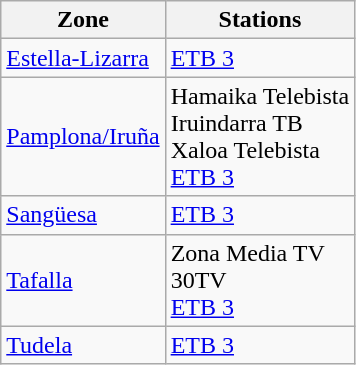<table class="wikitable">
<tr>
<th>Zone</th>
<th>Stations</th>
</tr>
<tr>
<td><a href='#'>Estella-Lizarra</a></td>
<td><a href='#'>ETB 3</a></td>
</tr>
<tr>
<td><a href='#'>Pamplona/Iruña</a></td>
<td>Hamaika Telebista<br>Iruindarra TB<br>Xaloa Telebista<br><a href='#'>ETB 3</a></td>
</tr>
<tr>
<td><a href='#'>Sangüesa</a></td>
<td><a href='#'>ETB 3</a></td>
</tr>
<tr>
<td><a href='#'>Tafalla</a></td>
<td>Zona Media TV<br>30TV<br><a href='#'>ETB 3</a></td>
</tr>
<tr>
<td><a href='#'>Tudela</a></td>
<td><a href='#'>ETB 3</a></td>
</tr>
</table>
